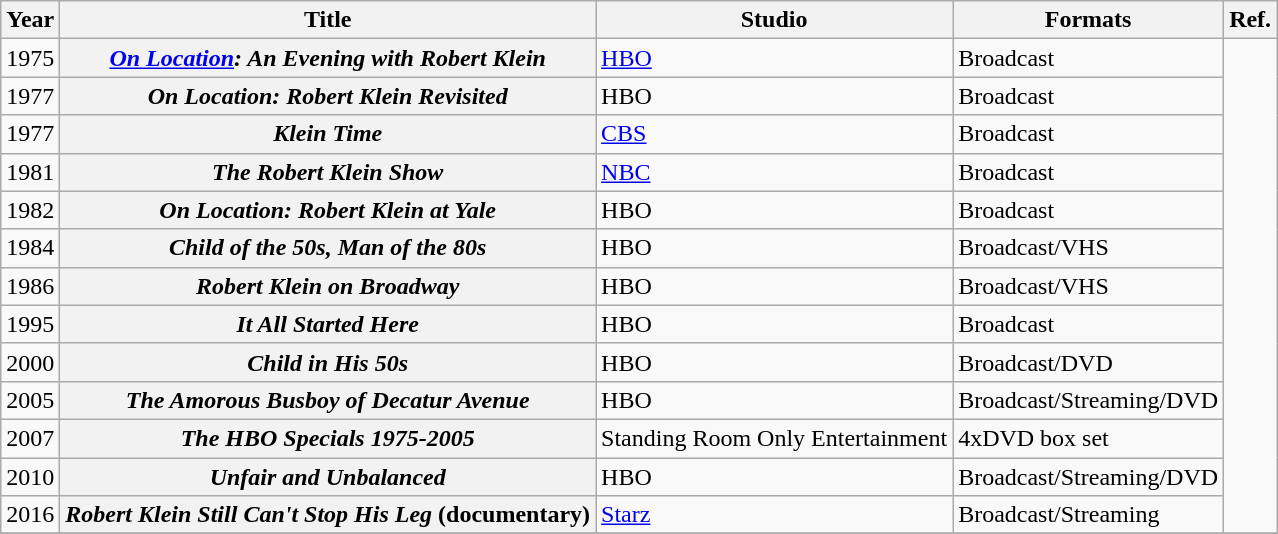<table class="wikitable plainrowheaders">
<tr>
<th scope="col" style="">Year</th>
<th scope="col" style="">Title</th>
<th scope="col" style="">Studio</th>
<th scope="col" style="">Formats</th>
<th>Ref.</th>
</tr>
<tr>
<td>1975</td>
<th scope="row"><em><a href='#'>On Location</a>: An Evening with Robert Klein</em></th>
<td><a href='#'>HBO</a></td>
<td>Broadcast</td>
<td rowspan=13></td>
</tr>
<tr>
<td>1977</td>
<th scope="row"><em>On Location: Robert Klein Revisited</em></th>
<td>HBO</td>
<td>Broadcast</td>
</tr>
<tr>
<td>1977</td>
<th scope="row"><em>Klein Time</em></th>
<td><a href='#'>CBS</a></td>
<td>Broadcast</td>
</tr>
<tr>
<td>1981</td>
<th scope="row"><em>The Robert Klein Show</em></th>
<td><a href='#'>NBC</a></td>
<td>Broadcast</td>
</tr>
<tr>
<td>1982</td>
<th scope="row"><em>On Location: Robert Klein at Yale</em></th>
<td>HBO</td>
<td>Broadcast</td>
</tr>
<tr>
<td>1984</td>
<th scope="row"><em>Child of the 50s, Man of the 80s</em></th>
<td>HBO</td>
<td>Broadcast/VHS</td>
</tr>
<tr>
<td>1986</td>
<th scope="row"><em>Robert Klein on Broadway</em></th>
<td>HBO</td>
<td>Broadcast/VHS</td>
</tr>
<tr>
<td>1995</td>
<th scope="row"><em>It All Started Here</em></th>
<td>HBO</td>
<td>Broadcast</td>
</tr>
<tr>
<td>2000</td>
<th scope="row"><em>Child in His 50s</em></th>
<td>HBO</td>
<td>Broadcast/DVD</td>
</tr>
<tr>
<td>2005</td>
<th scope="row"><em>The Amorous Busboy of Decatur Avenue</em></th>
<td>HBO</td>
<td>Broadcast/Streaming/DVD</td>
</tr>
<tr>
<td>2007</td>
<th scope="row"><em>The HBO Specials 1975-2005</em></th>
<td>Standing Room Only Entertainment</td>
<td>4xDVD box set</td>
</tr>
<tr>
<td>2010</td>
<th scope="row"><em>Unfair and Unbalanced</em></th>
<td>HBO</td>
<td>Broadcast/Streaming/DVD</td>
</tr>
<tr>
<td>2016</td>
<th scope="row"><em>Robert Klein Still Can't Stop His Leg</em> (documentary)</th>
<td><a href='#'>Starz</a></td>
<td>Broadcast/Streaming</td>
</tr>
<tr>
</tr>
</table>
